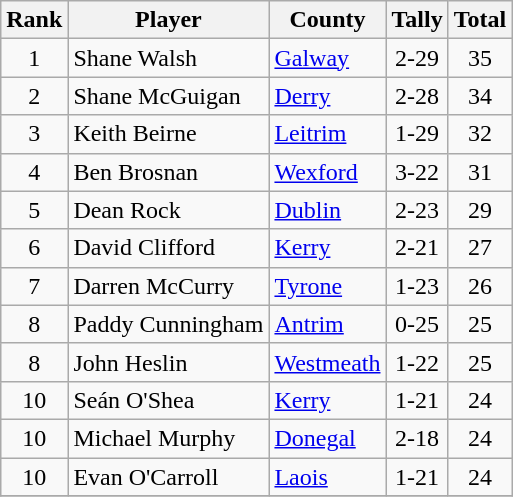<table class="wikitable sortable">
<tr>
<th>Rank</th>
<th>Player</th>
<th>County</th>
<th class="unsortable">Tally</th>
<th>Total</th>
</tr>
<tr>
<td rowspan=1 align=center>1</td>
<td>Shane Walsh</td>
<td> <a href='#'>Galway</a></td>
<td align=center>2-29</td>
<td align=center>35</td>
</tr>
<tr>
<td rowspan=1 align=center>2</td>
<td>Shane McGuigan</td>
<td> <a href='#'>Derry</a></td>
<td align=center>2-28</td>
<td align=center>34</td>
</tr>
<tr>
<td rowspan=1 align=center>3</td>
<td>Keith Beirne</td>
<td> <a href='#'>Leitrim</a></td>
<td align=center>1-29</td>
<td align=center>32</td>
</tr>
<tr>
<td rowspan=1 align=center>4</td>
<td>Ben Brosnan</td>
<td> <a href='#'>Wexford</a></td>
<td align=center>3-22</td>
<td align=center>31</td>
</tr>
<tr>
<td rowspan=1 align=center>5</td>
<td>Dean Rock</td>
<td> <a href='#'>Dublin</a></td>
<td align=center>2-23</td>
<td align=center>29</td>
</tr>
<tr>
<td rowspan=1 align=center>6</td>
<td>David Clifford</td>
<td> <a href='#'>Kerry</a></td>
<td align=center>2-21</td>
<td align=center>27</td>
</tr>
<tr>
<td rowspan=1 align=center>7</td>
<td>Darren McCurry</td>
<td> <a href='#'>Tyrone</a></td>
<td align=center>1-23</td>
<td align=center>26</td>
</tr>
<tr>
<td rowspan=1 align=center>8</td>
<td>Paddy Cunningham</td>
<td> <a href='#'>Antrim</a></td>
<td align=center>0-25</td>
<td align=center>25</td>
</tr>
<tr>
<td rowspan=1 align=center>8</td>
<td>John Heslin</td>
<td> <a href='#'>Westmeath</a></td>
<td align=center>1-22</td>
<td align=center>25</td>
</tr>
<tr>
<td rowspan=1 align=center>10</td>
<td>Seán O'Shea</td>
<td> <a href='#'>Kerry</a></td>
<td align=center>1-21</td>
<td align=center>24</td>
</tr>
<tr>
<td rowspan=1 align=center>10</td>
<td>Michael Murphy</td>
<td> <a href='#'>Donegal</a></td>
<td align=center>2-18</td>
<td align=center>24</td>
</tr>
<tr>
<td rowspan=1 align=center>10</td>
<td>Evan O'Carroll</td>
<td> <a href='#'>Laois</a></td>
<td align=center>1-21</td>
<td align=center>24</td>
</tr>
<tr>
</tr>
</table>
